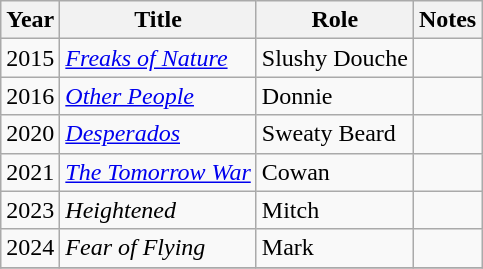<table class="wikitable">
<tr>
<th>Year</th>
<th>Title</th>
<th>Role</th>
<th>Notes</th>
</tr>
<tr>
<td>2015</td>
<td><em><a href='#'>Freaks of Nature</a></em></td>
<td>Slushy Douche</td>
<td></td>
</tr>
<tr>
<td>2016</td>
<td><em><a href='#'>Other People</a></em></td>
<td>Donnie</td>
<td></td>
</tr>
<tr>
<td>2020</td>
<td><em><a href='#'>Desperados</a></em></td>
<td>Sweaty Beard</td>
<td></td>
</tr>
<tr>
<td>2021</td>
<td><em><a href='#'>The Tomorrow War</a></em></td>
<td>Cowan</td>
<td></td>
</tr>
<tr>
<td>2023</td>
<td><em>Heightened</em></td>
<td>Mitch</td>
<td></td>
</tr>
<tr>
<td>2024</td>
<td><em>Fear of Flying</em></td>
<td>Mark</td>
<td></td>
</tr>
<tr>
</tr>
</table>
